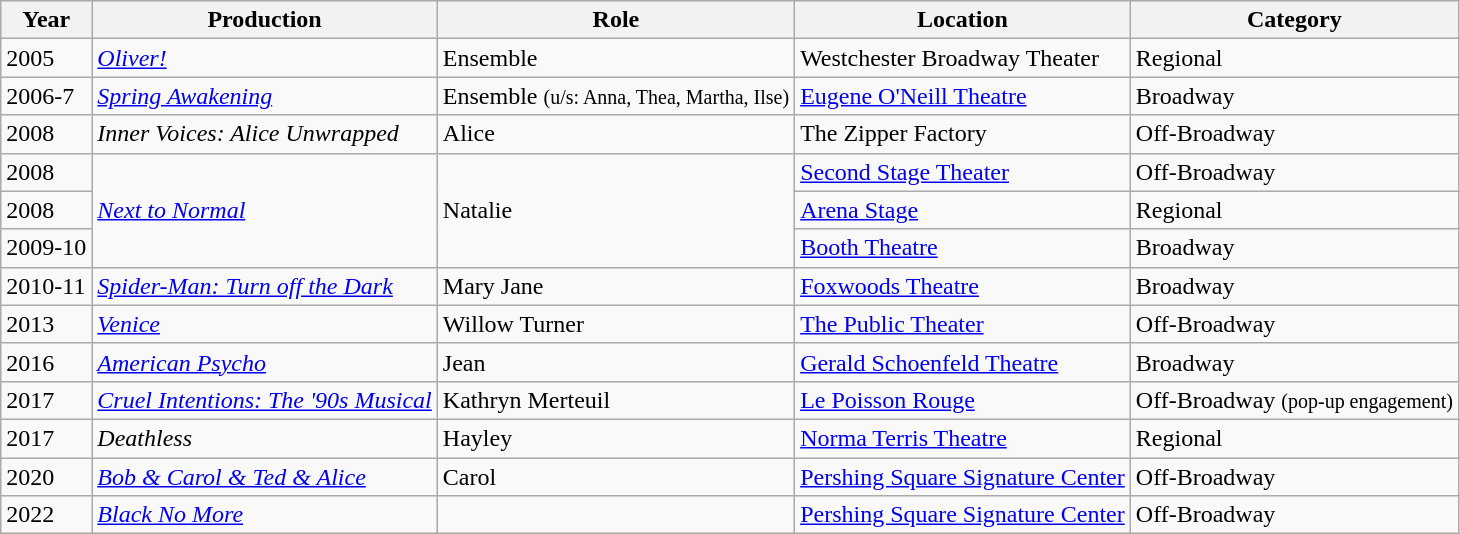<table class="wikitable">
<tr>
<th>Year</th>
<th>Production</th>
<th>Role</th>
<th>Location</th>
<th>Category</th>
</tr>
<tr>
<td>2005</td>
<td><em><a href='#'>Oliver!</a></em></td>
<td>Ensemble</td>
<td>Westchester Broadway Theater</td>
<td>Regional</td>
</tr>
<tr>
<td>2006-7</td>
<td><em><a href='#'>Spring Awakening</a></em></td>
<td>Ensemble <small>(u/s: Anna, Thea, Martha, Ilse)</small></td>
<td><a href='#'>Eugene O'Neill Theatre</a></td>
<td>Broadway</td>
</tr>
<tr>
<td>2008</td>
<td><em>Inner Voices: Alice Unwrapped</em></td>
<td>Alice</td>
<td>The Zipper Factory</td>
<td>Off-Broadway</td>
</tr>
<tr>
<td>2008</td>
<td rowspan="3"><em><a href='#'>Next to Normal</a></em></td>
<td rowspan="3">Natalie</td>
<td><a href='#'>Second Stage Theater</a></td>
<td>Off-Broadway</td>
</tr>
<tr>
<td>2008</td>
<td><a href='#'>Arena Stage</a></td>
<td>Regional</td>
</tr>
<tr>
<td>2009-10</td>
<td><a href='#'>Booth Theatre</a></td>
<td>Broadway</td>
</tr>
<tr>
<td>2010-11</td>
<td><em><a href='#'>Spider-Man: Turn off the Dark</a></em></td>
<td>Mary Jane</td>
<td><a href='#'>Foxwoods Theatre</a></td>
<td>Broadway</td>
</tr>
<tr>
<td>2013</td>
<td><em><a href='#'>Venice</a></em></td>
<td>Willow Turner</td>
<td><a href='#'>The Public Theater</a></td>
<td>Off-Broadway</td>
</tr>
<tr>
<td>2016</td>
<td><em><a href='#'>American Psycho</a></em></td>
<td>Jean</td>
<td><a href='#'>Gerald Schoenfeld Theatre</a></td>
<td>Broadway</td>
</tr>
<tr>
<td>2017</td>
<td><em><a href='#'>Cruel Intentions: The '90s Musical</a></em></td>
<td>Kathryn Merteuil</td>
<td><a href='#'>Le Poisson Rouge</a></td>
<td>Off-Broadway <small>(pop-up engagement)</small></td>
</tr>
<tr>
<td>2017</td>
<td><em>Deathless</em></td>
<td>Hayley</td>
<td><a href='#'>Norma Terris Theatre</a></td>
<td>Regional</td>
</tr>
<tr>
<td>2020</td>
<td><em><a href='#'>Bob & Carol & Ted & Alice</a></em></td>
<td>Carol</td>
<td><a href='#'>Pershing Square Signature Center</a></td>
<td>Off-Broadway</td>
</tr>
<tr>
<td>2022</td>
<td><em><a href='#'>Black No More</a></em></td>
<td></td>
<td><a href='#'>Pershing Square Signature Center</a></td>
<td>Off-Broadway</td>
</tr>
</table>
